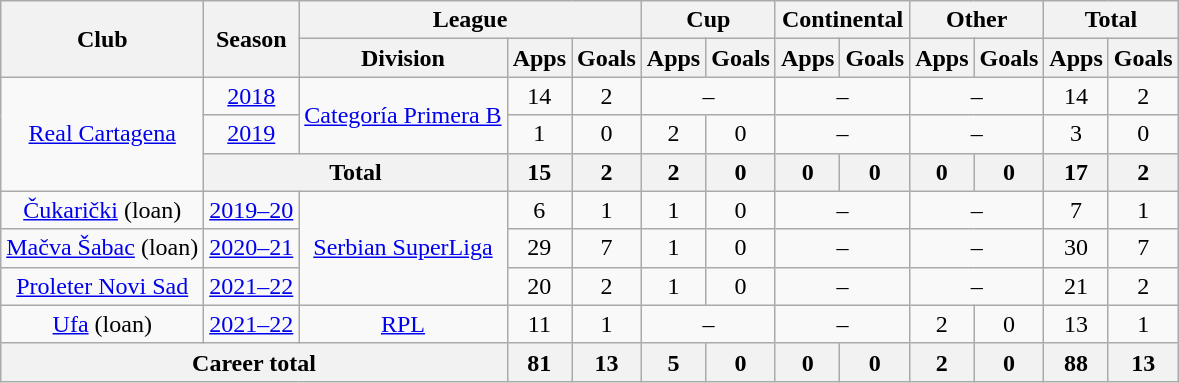<table class="wikitable" style="text-align: center;">
<tr>
<th rowspan=2>Club</th>
<th rowspan=2>Season</th>
<th colspan=3>League</th>
<th colspan=2>Cup</th>
<th colspan=2>Continental</th>
<th colspan=2>Other</th>
<th colspan=2>Total</th>
</tr>
<tr>
<th>Division</th>
<th>Apps</th>
<th>Goals</th>
<th>Apps</th>
<th>Goals</th>
<th>Apps</th>
<th>Goals</th>
<th>Apps</th>
<th>Goals</th>
<th>Apps</th>
<th>Goals</th>
</tr>
<tr>
<td rowspan="3"><a href='#'>Real Cartagena</a></td>
<td><a href='#'>2018</a></td>
<td rowspan="2"><a href='#'>Categoría Primera B</a></td>
<td>14</td>
<td>2</td>
<td colspan=2>–</td>
<td colspan=2>–</td>
<td colspan=2>–</td>
<td>14</td>
<td>2</td>
</tr>
<tr>
<td><a href='#'>2019</a></td>
<td>1</td>
<td>0</td>
<td>2</td>
<td>0</td>
<td colspan=2>–</td>
<td colspan=2>–</td>
<td>3</td>
<td>0</td>
</tr>
<tr>
<th colspan=2>Total</th>
<th>15</th>
<th>2</th>
<th>2</th>
<th>0</th>
<th>0</th>
<th>0</th>
<th>0</th>
<th>0</th>
<th>17</th>
<th>2</th>
</tr>
<tr>
<td><a href='#'>Čukarički</a> (loan)</td>
<td><a href='#'>2019–20</a></td>
<td rowspan="3"><a href='#'>Serbian SuperLiga</a></td>
<td>6</td>
<td>1</td>
<td>1</td>
<td>0</td>
<td colspan=2>–</td>
<td colspan=2>–</td>
<td>7</td>
<td>1</td>
</tr>
<tr>
<td><a href='#'>Mačva Šabac</a> (loan)</td>
<td><a href='#'>2020–21</a></td>
<td>29</td>
<td>7</td>
<td>1</td>
<td>0</td>
<td colspan=2>–</td>
<td colspan=2>–</td>
<td>30</td>
<td>7</td>
</tr>
<tr>
<td><a href='#'>Proleter Novi Sad</a></td>
<td><a href='#'>2021–22</a></td>
<td>20</td>
<td>2</td>
<td>1</td>
<td>0</td>
<td colspan=2>–</td>
<td colspan=2>–</td>
<td>21</td>
<td>2</td>
</tr>
<tr>
<td><a href='#'>Ufa</a> (loan)</td>
<td><a href='#'>2021–22</a></td>
<td><a href='#'>RPL</a></td>
<td>11</td>
<td>1</td>
<td colspan=2>–</td>
<td colspan=2>–</td>
<td>2</td>
<td>0</td>
<td>13</td>
<td>1</td>
</tr>
<tr>
<th colspan=3>Career total</th>
<th>81</th>
<th>13</th>
<th>5</th>
<th>0</th>
<th>0</th>
<th>0</th>
<th>2</th>
<th>0</th>
<th>88</th>
<th>13</th>
</tr>
</table>
